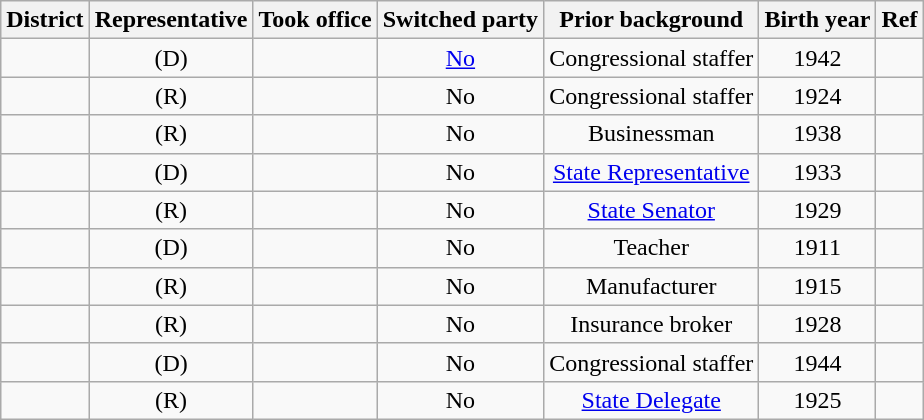<table class="sortable wikitable" style="text-align:center">
<tr>
<th>District</th>
<th>Representative</th>
<th>Took office</th>
<th>Switched party</th>
<th>Prior background</th>
<th>Birth year</th>
<th>Ref</th>
</tr>
<tr>
<td></td>
<td> (D)</td>
<td></td>
<td><a href='#'>No</a></td>
<td>Congressional staffer</td>
<td>1942</td>
<td></td>
</tr>
<tr>
<td></td>
<td> (R)</td>
<td></td>
<td>No</td>
<td>Congressional staffer</td>
<td>1924</td>
<td></td>
</tr>
<tr>
<td></td>
<td> (R)</td>
<td></td>
<td>No</td>
<td>Businessman</td>
<td>1938</td>
<td></td>
</tr>
<tr>
<td></td>
<td> (D)</td>
<td></td>
<td>No</td>
<td><a href='#'>State Representative</a></td>
<td>1933</td>
<td></td>
</tr>
<tr>
<td></td>
<td> (R)</td>
<td></td>
<td>No</td>
<td><a href='#'>State Senator</a></td>
<td>1929</td>
<td></td>
</tr>
<tr>
<td></td>
<td> (D)</td>
<td></td>
<td>No</td>
<td>Teacher</td>
<td>1911</td>
<td></td>
</tr>
<tr>
<td></td>
<td> (R)</td>
<td></td>
<td>No</td>
<td>Manufacturer</td>
<td>1915</td>
<td></td>
</tr>
<tr>
<td></td>
<td> (R)</td>
<td></td>
<td>No</td>
<td>Insurance broker</td>
<td>1928</td>
<td></td>
</tr>
<tr>
<td></td>
<td> (D)</td>
<td></td>
<td>No</td>
<td>Congressional staffer</td>
<td>1944</td>
<td></td>
</tr>
<tr>
<td></td>
<td> (R)</td>
<td></td>
<td>No</td>
<td><a href='#'>State Delegate</a></td>
<td>1925</td>
<td></td>
</tr>
</table>
